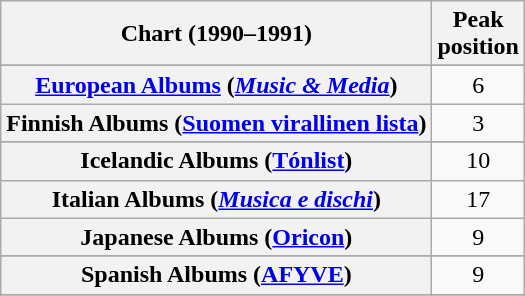<table class="wikitable sortable plainrowheaders" style="text-align:center">
<tr>
<th scope="col">Chart (1990–1991)</th>
<th scope="col">Peak<br>position</th>
</tr>
<tr>
</tr>
<tr>
</tr>
<tr>
</tr>
<tr>
</tr>
<tr>
<th scope="row"><a href='#'>European Albums</a> (<em><a href='#'>Music & Media</a></em>)</th>
<td>6</td>
</tr>
<tr>
<th scope="row">Finnish Albums (<a href='#'>Suomen virallinen lista</a>)</th>
<td>3</td>
</tr>
<tr>
</tr>
<tr>
</tr>
<tr>
<th scope="row">Icelandic Albums (<a href='#'>Tónlist</a>)</th>
<td>10</td>
</tr>
<tr>
<th scope="row">Italian Albums (<em><a href='#'>Musica e dischi</a></em>)</th>
<td>17</td>
</tr>
<tr>
<th scope="row">Japanese Albums (<a href='#'>Oricon</a>)</th>
<td>9</td>
</tr>
<tr>
</tr>
<tr>
<th scope="row">Spanish Albums (<a href='#'>AFYVE</a>)</th>
<td>9</td>
</tr>
<tr>
</tr>
<tr>
</tr>
<tr>
</tr>
<tr>
</tr>
</table>
